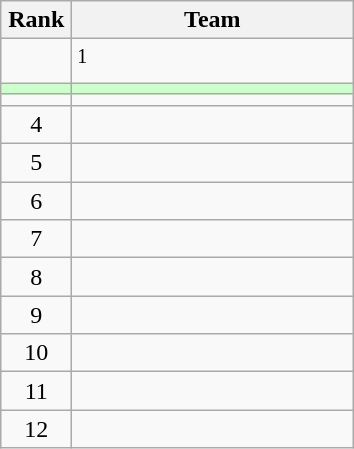<table class="wikitable" style="text-align: center;">
<tr>
<th width=40>Rank</th>
<th width=180>Team</th>
</tr>
<tr>
<td></td>
<td align=left><sup>1</sup></td>
</tr>
<tr bgcolor=#ccffcc>
<td></td>
<td align=left></td>
</tr>
<tr>
<td></td>
<td align=left></td>
</tr>
<tr>
<td>4</td>
<td align=left></td>
</tr>
<tr>
<td>5</td>
<td align=left></td>
</tr>
<tr>
<td>6</td>
<td align=left></td>
</tr>
<tr>
<td>7</td>
<td align=left></td>
</tr>
<tr>
<td>8</td>
<td align=left></td>
</tr>
<tr>
<td>9</td>
<td align=left></td>
</tr>
<tr>
<td>10</td>
<td align=left></td>
</tr>
<tr>
<td>11</td>
<td align=left></td>
</tr>
<tr>
<td>12</td>
<td align=left></td>
</tr>
</table>
